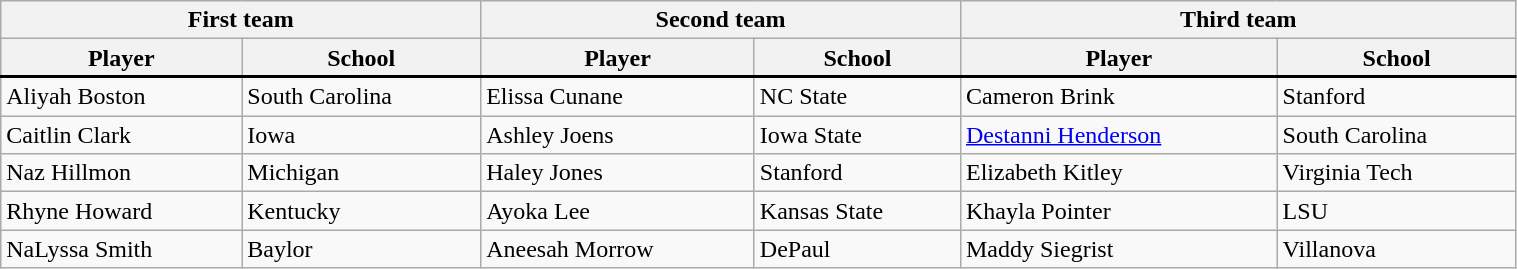<table class="wikitable" style="width:80%;">
<tr>
<th colspan=2>First team</th>
<th colspan=2>Second team</th>
<th colspan=2>Third team</th>
</tr>
<tr>
<th>Player</th>
<th>School</th>
<th>Player</th>
<th>School</th>
<th>Player</th>
<th>School</th>
</tr>
<tr>
</tr>
<tr style = "border-top:2px solid black;">
<td>Aliyah Boston</td>
<td>South Carolina</td>
<td>Elissa Cunane</td>
<td>NC State</td>
<td>Cameron Brink</td>
<td>Stanford</td>
</tr>
<tr>
<td>Caitlin Clark</td>
<td>Iowa</td>
<td>Ashley Joens</td>
<td>Iowa State</td>
<td><a href='#'>Destanni Henderson</a></td>
<td>South Carolina</td>
</tr>
<tr>
<td>Naz Hillmon</td>
<td>Michigan</td>
<td>Haley Jones</td>
<td>Stanford</td>
<td>Elizabeth Kitley</td>
<td>Virginia Tech</td>
</tr>
<tr>
<td>Rhyne Howard</td>
<td>Kentucky</td>
<td>Ayoka Lee</td>
<td>Kansas State</td>
<td>Khayla Pointer</td>
<td>LSU</td>
</tr>
<tr>
<td>NaLyssa Smith</td>
<td>Baylor</td>
<td>Aneesah Morrow</td>
<td>DePaul</td>
<td>Maddy Siegrist</td>
<td>Villanova</td>
</tr>
</table>
